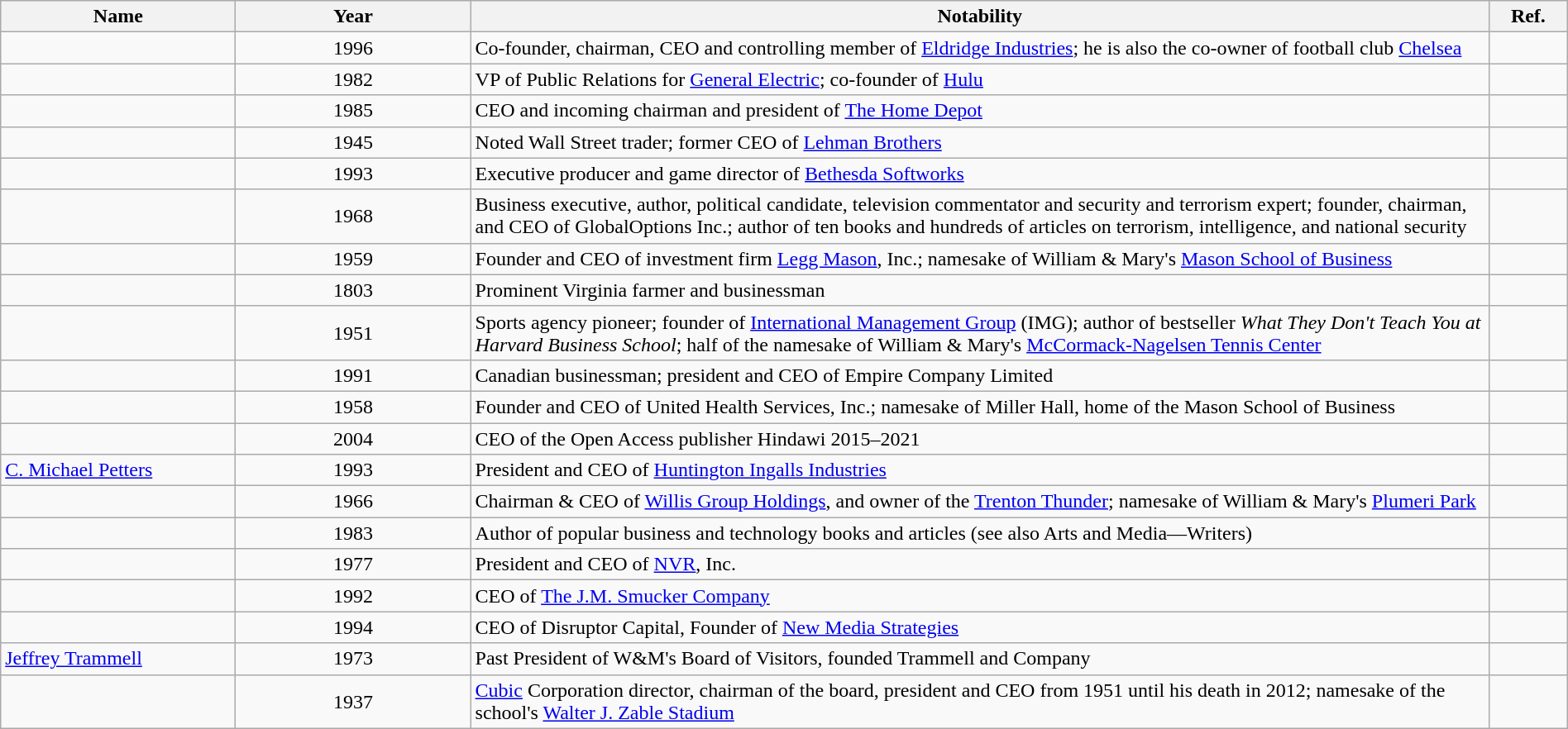<table class="wikitable sortable" style="width:100%">
<tr>
<th width="15%">Name</th>
<th width="15%">Year</th>
<th width="65%" class="unsortable">Notability</th>
<th width="5%" class="unsortable">Ref.</th>
</tr>
<tr>
<td></td>
<td align="center">1996</td>
<td>Co-founder, chairman, CEO and controlling member of <a href='#'>Eldridge Industries</a>; he is also the co-owner of  football club <a href='#'>Chelsea</a></td>
<td align="center"></td>
</tr>
<tr>
<td></td>
<td align="center">1982</td>
<td>VP of Public Relations for <a href='#'>General Electric</a>; co-founder of <a href='#'>Hulu</a></td>
<td align="center"></td>
</tr>
<tr>
<td></td>
<td align="center">1985</td>
<td>CEO and incoming chairman and president of <a href='#'>The Home Depot</a></td>
<td align="center"></td>
</tr>
<tr>
<td></td>
<td align="center">1945</td>
<td>Noted Wall Street trader; former CEO of <a href='#'>Lehman Brothers</a></td>
<td align="center"></td>
</tr>
<tr>
<td></td>
<td align="center">1993</td>
<td>Executive producer and game director of <a href='#'>Bethesda Softworks</a></td>
<td align="center"></td>
</tr>
<tr>
<td></td>
<td align="center">1968</td>
<td>Business executive, author, political candidate, television commentator and security and terrorism expert; founder, chairman, and CEO of GlobalOptions Inc.; author of ten books and hundreds of articles on terrorism, intelligence, and national security</td>
<td align="center"></td>
</tr>
<tr>
<td></td>
<td align="center">1959</td>
<td>Founder and CEO of investment firm <a href='#'>Legg Mason</a>, Inc.; namesake of William & Mary's <a href='#'>Mason School of Business</a></td>
<td align="center"></td>
</tr>
<tr>
<td></td>
<td align="center">1803</td>
<td>Prominent Virginia farmer and businessman</td>
<td align="center"></td>
</tr>
<tr>
<td></td>
<td align="center">1951</td>
<td>Sports agency pioneer; founder of <a href='#'>International Management Group</a> (IMG); author of bestseller <em>What They Don't Teach You at Harvard Business School</em>; half of the namesake of William & Mary's <a href='#'>McCormack-Nagelsen Tennis Center</a></td>
<td align="center"></td>
</tr>
<tr>
<td></td>
<td align="center">1991</td>
<td>Canadian businessman; president and CEO of Empire Company Limited</td>
<td align="center"></td>
</tr>
<tr>
<td></td>
<td align="center">1958</td>
<td>Founder and CEO of United Health Services, Inc.; namesake of Miller Hall, home of the Mason School of Business</td>
<td align="center"></td>
</tr>
<tr>
<td></td>
<td align="center">2004</td>
<td>CEO of the Open Access publisher Hindawi 2015–2021</td>
<td align="center"></td>
</tr>
<tr>
<td><a href='#'>C. Michael Petters</a></td>
<td align="center">1993</td>
<td>President and CEO of <a href='#'>Huntington Ingalls Industries</a></td>
<td align="center"></td>
</tr>
<tr>
<td></td>
<td align="center">1966</td>
<td>Chairman & CEO of <a href='#'>Willis Group Holdings</a>, and owner of the <a href='#'>Trenton Thunder</a>; namesake of William & Mary's <a href='#'>Plumeri Park</a></td>
<td align="center"></td>
</tr>
<tr>
<td></td>
<td align="center">1983</td>
<td>Author of popular business and technology books and articles (see also Arts and Media—Writers)</td>
<td align="center"></td>
</tr>
<tr>
<td></td>
<td align="center">1977</td>
<td>President and CEO of <a href='#'>NVR</a>, Inc.</td>
<td align="center"></td>
</tr>
<tr>
<td></td>
<td align="center">1992</td>
<td>CEO of <a href='#'>The J.M. Smucker Company</a></td>
<td align="center"></td>
</tr>
<tr>
<td></td>
<td align="center">1994</td>
<td>CEO of Disruptor Capital, Founder of <a href='#'>New Media Strategies</a></td>
<td align="center"></td>
</tr>
<tr>
<td><a href='#'>Jeffrey Trammell</a></td>
<td align="center">1973</td>
<td>Past President of W&M's Board of Visitors, founded Trammell and Company</td>
<td align="center"></td>
</tr>
<tr>
<td></td>
<td align="center">1937</td>
<td><a href='#'>Cubic</a> Corporation director, chairman of the board, president and CEO from 1951 until his death in 2012; namesake of the school's <a href='#'>Walter J. Zable Stadium</a></td>
<td align="center"></td>
</tr>
</table>
